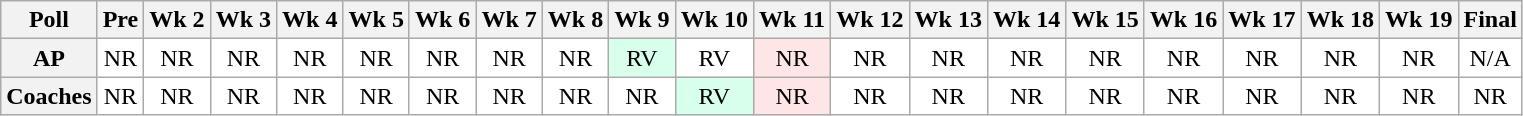<table class="wikitable" style="white-space:nowrap;">
<tr>
<th>Poll</th>
<th>Pre</th>
<th>Wk 2</th>
<th>Wk 3</th>
<th>Wk 4</th>
<th>Wk 5</th>
<th>Wk 6</th>
<th>Wk 7</th>
<th>Wk 8</th>
<th>Wk 9</th>
<th>Wk 10</th>
<th>Wk 11</th>
<th>Wk 12</th>
<th>Wk 13</th>
<th>Wk 14</th>
<th>Wk 15</th>
<th>Wk 16</th>
<th>Wk 17</th>
<th>Wk 18</th>
<th>Wk 19</th>
<th>Final</th>
</tr>
<tr style="text-align:center;">
<th>AP</th>
<td style="background:#FFF;">NR</td>
<td style="background:#FFF;">NR</td>
<td style="background:#FFF;">NR</td>
<td style="background:#FFF;">NR</td>
<td style="background:#FFF;">NR</td>
<td style="background:#FFF;">NR</td>
<td style="background:#FFF;">NR</td>
<td style="background:#FFF;">NR</td>
<td style="background:#D8FFEB;">RV</td>
<td style="background:#FFF;">RV</td>
<td style="background:#FFE6E6;">NR</td>
<td style="background:#FFF;">NR</td>
<td style="background:#FFF;">NR</td>
<td style="background:#FFF;">NR</td>
<td style="background:#FFF;">NR</td>
<td style="background:#FFF;">NR</td>
<td style="background:#FFF;">NR</td>
<td style="background:#FFF;">NR</td>
<td style="background:#FFF;">NR</td>
<td style="background:#FFF;">N/A</td>
</tr>
<tr style="text-align:center;">
<th>Coaches</th>
<td style="background:#FFF;">NR</td>
<td style="background:#FFF;">NR</td>
<td style="background:#FFF;">NR</td>
<td style="background:#FFF;">NR</td>
<td style="background:#FFF;">NR</td>
<td style="background:#FFF;">NR</td>
<td style="background:#FFF;">NR</td>
<td style="background:#FFF;">NR</td>
<td style="background:#FFF;">NR</td>
<td style="background:#D8FFEB;">RV</td>
<td style="background:#FFE6E6;">NR</td>
<td style="background:#FFF;">NR</td>
<td style="background:#FFF;">NR</td>
<td style="background:#FFF;">NR</td>
<td style="background:#FFF;">NR</td>
<td style="background:#FFF;">NR</td>
<td style="background:#FFF;">NR</td>
<td style="background:#FFF;">NR</td>
<td style="background:#FFF;">NR</td>
<td style="background:#FFF;">NR</td>
</tr>
</table>
